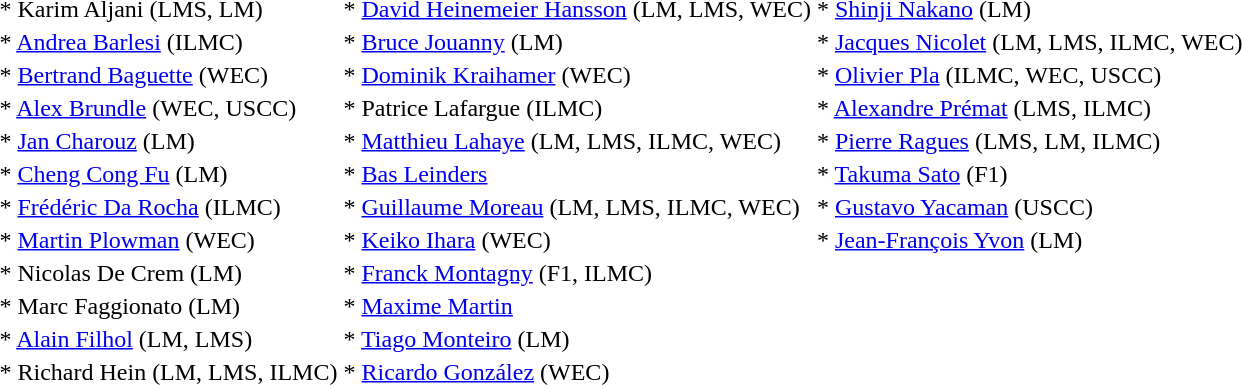<table>
<tr>
<td>*  Karim Aljani (LMS, LM)</td>
<td>*  <a href='#'>David Heinemeier Hansson</a> (LM, LMS, WEC)</td>
<td>*  <a href='#'>Shinji Nakano</a> (LM)</td>
</tr>
<tr>
<td>*  <a href='#'>Andrea Barlesi</a> (ILMC)</td>
<td>*  <a href='#'>Bruce Jouanny</a> (LM)</td>
<td>*  <a href='#'>Jacques Nicolet</a> (LM, LMS, ILMC, WEC)</td>
</tr>
<tr>
<td>*  <a href='#'>Bertrand Baguette</a> (WEC)</td>
<td>*  <a href='#'>Dominik Kraihamer</a> (WEC)</td>
<td>*  <a href='#'>Olivier Pla</a> (ILMC, WEC, USCC)</td>
</tr>
<tr>
<td>*  <a href='#'>Alex Brundle</a> (WEC, USCC)</td>
<td>*  Patrice Lafargue (ILMC)</td>
<td>*  <a href='#'>Alexandre Prémat</a> (LMS, ILMC)</td>
</tr>
<tr>
<td>*  <a href='#'>Jan Charouz</a> (LM)</td>
<td>*  <a href='#'>Matthieu Lahaye</a> (LM, LMS, ILMC, WEC)</td>
<td>*  <a href='#'>Pierre Ragues</a> (LMS, LM, ILMC)</td>
</tr>
<tr>
<td>*  <a href='#'>Cheng Cong Fu</a> (LM)</td>
<td>*  <a href='#'>Bas Leinders</a></td>
<td>*  <a href='#'>Takuma Sato</a> (F1)</td>
</tr>
<tr>
<td>*  <a href='#'>Frédéric Da Rocha</a> (ILMC)</td>
<td>*  <a href='#'>Guillaume Moreau</a> (LM, LMS, ILMC, WEC)</td>
<td>*  <a href='#'>Gustavo Yacaman</a> (USCC)</td>
</tr>
<tr>
<td>*  <a href='#'>Martin Plowman</a> (WEC)</td>
<td>*  <a href='#'>Keiko Ihara</a> (WEC)</td>
<td>*  <a href='#'>Jean-François Yvon</a> (LM)</td>
</tr>
<tr>
<td>*  Nicolas De Crem (LM)</td>
<td>*  <a href='#'>Franck Montagny</a> (F1, ILMC)</td>
</tr>
<tr>
<td>*  Marc Faggionato (LM)</td>
<td>*  <a href='#'>Maxime Martin</a></td>
</tr>
<tr>
<td>*  <a href='#'>Alain Filhol</a> (LM, LMS)</td>
<td>*  <a href='#'>Tiago Monteiro</a> (LM)</td>
</tr>
<tr>
<td>*  Richard Hein (LM, LMS, ILMC)</td>
<td>*  <a href='#'>Ricardo González</a> (WEC)</td>
</tr>
</table>
